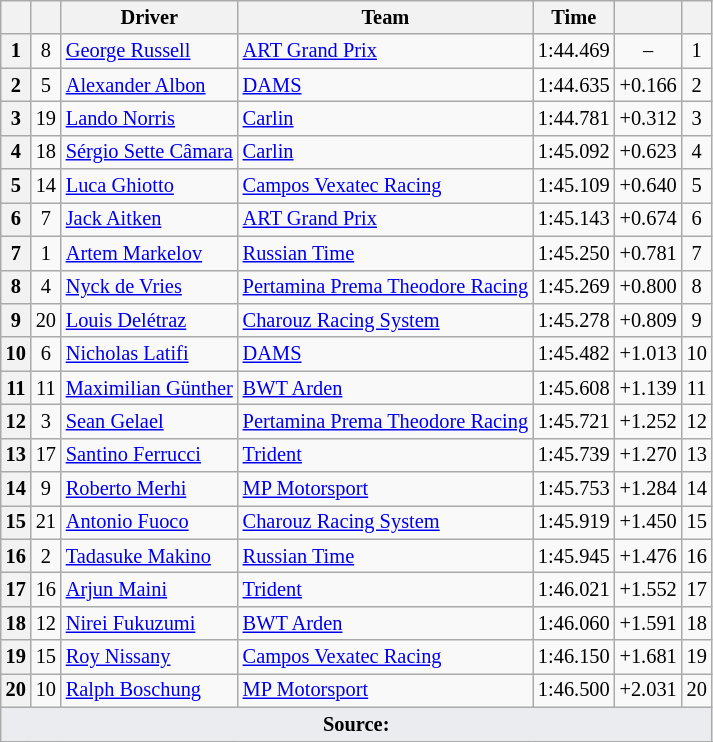<table class="wikitable" style="font-size:85%">
<tr>
<th scope="col"></th>
<th scope="col"></th>
<th scope="col">Driver</th>
<th scope="col">Team</th>
<th scope="col">Time</th>
<th scope="col"></th>
<th scope="col"></th>
</tr>
<tr>
<th scope="row">1</th>
<td align="center">8</td>
<td> <a href='#'>George Russell</a></td>
<td><a href='#'>ART Grand Prix</a></td>
<td>1:44.469</td>
<td align="center">–</td>
<td align="center">1</td>
</tr>
<tr>
<th scope="row">2</th>
<td align="center">5</td>
<td> <a href='#'>Alexander Albon</a></td>
<td><a href='#'>DAMS</a></td>
<td>1:44.635</td>
<td align="center">+0.166</td>
<td align="center">2</td>
</tr>
<tr>
<th scope="row">3</th>
<td align="center">19</td>
<td> <a href='#'>Lando Norris</a></td>
<td><a href='#'>Carlin</a></td>
<td>1:44.781</td>
<td align="center">+0.312</td>
<td align="center">3</td>
</tr>
<tr>
<th scope="row">4</th>
<td align="center">18</td>
<td> <a href='#'>Sérgio Sette Câmara</a></td>
<td><a href='#'>Carlin</a></td>
<td>1:45.092</td>
<td align="center">+0.623</td>
<td align="center">4</td>
</tr>
<tr>
<th scope="row">5</th>
<td align="center">14</td>
<td> <a href='#'>Luca Ghiotto</a></td>
<td><a href='#'>Campos Vexatec Racing</a></td>
<td>1:45.109</td>
<td align="center">+0.640</td>
<td align="center">5</td>
</tr>
<tr>
<th scope="row">6</th>
<td align="center">7</td>
<td> <a href='#'>Jack Aitken</a></td>
<td><a href='#'>ART Grand Prix</a></td>
<td>1:45.143</td>
<td align="center">+0.674</td>
<td align="center">6</td>
</tr>
<tr>
<th scope="row">7</th>
<td align="center">1</td>
<td> <a href='#'>Artem Markelov</a></td>
<td><a href='#'>Russian Time</a></td>
<td>1:45.250</td>
<td align="center">+0.781</td>
<td align="center">7</td>
</tr>
<tr>
<th scope="row">8</th>
<td align="center">4</td>
<td> <a href='#'>Nyck de Vries</a></td>
<td><a href='#'>Pertamina Prema Theodore Racing</a></td>
<td>1:45.269</td>
<td align="center">+0.800</td>
<td align="center">8</td>
</tr>
<tr>
<th scope="row">9</th>
<td align="center">20</td>
<td> <a href='#'>Louis Delétraz</a></td>
<td><a href='#'>Charouz Racing System</a></td>
<td>1:45.278</td>
<td align="center">+0.809</td>
<td align="center">9</td>
</tr>
<tr>
<th scope="row">10</th>
<td align="center">6</td>
<td> <a href='#'>Nicholas Latifi</a></td>
<td><a href='#'>DAMS</a></td>
<td>1:45.482</td>
<td align="center">+1.013</td>
<td align="center">10</td>
</tr>
<tr>
<th scope="row">11</th>
<td align="center">11</td>
<td> <a href='#'>Maximilian Günther</a></td>
<td><a href='#'>BWT Arden</a></td>
<td>1:45.608</td>
<td align="center">+1.139</td>
<td align="center">11</td>
</tr>
<tr>
<th scope="row">12</th>
<td align="center">3</td>
<td> <a href='#'>Sean Gelael</a></td>
<td><a href='#'>Pertamina Prema Theodore Racing</a></td>
<td>1:45.721</td>
<td align="center">+1.252</td>
<td align="center">12</td>
</tr>
<tr>
<th scope="row">13</th>
<td align="center">17</td>
<td> <a href='#'>Santino Ferrucci</a></td>
<td><a href='#'>Trident</a></td>
<td>1:45.739</td>
<td align="center">+1.270</td>
<td align="center">13</td>
</tr>
<tr>
<th scope="row">14</th>
<td align="center">9</td>
<td> <a href='#'>Roberto Merhi</a></td>
<td><a href='#'>MP Motorsport</a></td>
<td>1:45.753</td>
<td align="center">+1.284</td>
<td align="center">14</td>
</tr>
<tr>
<th scope="row">15</th>
<td align="center">21</td>
<td> <a href='#'>Antonio Fuoco</a></td>
<td><a href='#'>Charouz Racing System</a></td>
<td>1:45.919</td>
<td align="center">+1.450</td>
<td align="center">15</td>
</tr>
<tr>
<th scope="row">16</th>
<td align="center">2</td>
<td> <a href='#'>Tadasuke Makino</a></td>
<td><a href='#'>Russian Time</a></td>
<td>1:45.945</td>
<td align="center">+1.476</td>
<td align="center">16</td>
</tr>
<tr>
<th scope="row">17</th>
<td align="center">16</td>
<td> <a href='#'>Arjun Maini</a></td>
<td><a href='#'>Trident</a></td>
<td>1:46.021</td>
<td align="center">+1.552</td>
<td align="center">17</td>
</tr>
<tr>
<th scope="row">18</th>
<td align="center">12</td>
<td> <a href='#'>Nirei Fukuzumi</a></td>
<td><a href='#'>BWT Arden</a></td>
<td>1:46.060</td>
<td align="center">+1.591</td>
<td align="center">18</td>
</tr>
<tr>
<th scope="row">19</th>
<td align="center">15</td>
<td> <a href='#'>Roy Nissany</a></td>
<td><a href='#'>Campos Vexatec Racing</a></td>
<td>1:46.150</td>
<td align="center">+1.681</td>
<td align="center">19</td>
</tr>
<tr>
<th scope="row">20</th>
<td align="center">10</td>
<td> <a href='#'>Ralph Boschung</a></td>
<td><a href='#'>MP Motorsport</a></td>
<td>1:46.500</td>
<td align="center">+2.031</td>
<td align="center">20</td>
</tr>
<tr>
<td style="background-color:#EAECF0; text-align:center" colspan="7"><strong>Source:</strong></td>
</tr>
<tr>
</tr>
</table>
